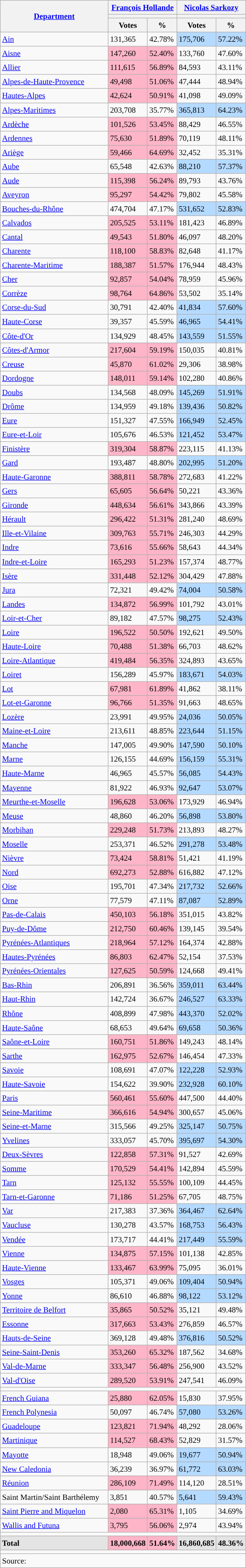<table class="wikitable sortable collapsible collapsed tpl-blanktable" style="text-align:left; font-size:95%; line-height:20px;">
<tr>
<th width="200" rowspan="3"><a href='#'>Department</a></th>
<th width="110" colspan="2"><a href='#'>François Hollande</a></th>
<th width="110" colspan="2"><a href='#'>Nicolas Sarkozy</a></th>
</tr>
<tr>
<th colspan="2" style="background:"></th>
<th colspan="2" style="background:"></th>
</tr>
<tr>
<th>Votes</th>
<th>%</th>
<th>Votes</th>
<th>%</th>
</tr>
<tr>
<td><a href='#'>Ain</a></td>
<td>131,365</td>
<td>42.78%</td>
<td style="background:#B5DAFF;">175,706</td>
<td style="background:#B5DAFF;">57.22%</td>
</tr>
<tr>
<td><a href='#'>Aisne</a></td>
<td style="background:#FFB5C8;">147,260</td>
<td style="background:#FFB5C8;">52.40%</td>
<td>133,760</td>
<td>47.60%</td>
</tr>
<tr>
<td><a href='#'>Allier</a></td>
<td style="background:#FFB5C8;">111,615</td>
<td style="background:#FFB5C8;">56.89%</td>
<td>84,593</td>
<td>43.11%</td>
</tr>
<tr>
<td><a href='#'>Alpes-de-Haute-Provence</a></td>
<td style="background:#FFB5C8;">49,498</td>
<td style="background:#FFB5C8;">51.06%</td>
<td>47,444</td>
<td>48.94%</td>
</tr>
<tr>
<td><a href='#'>Hautes-Alpes</a></td>
<td style="background:#FFB5C8;">42,624</td>
<td style="background:#FFB5C8;">50.91%</td>
<td>41,098</td>
<td>49.09%</td>
</tr>
<tr>
<td><a href='#'>Alpes-Maritimes</a></td>
<td>203,708</td>
<td>35.77%</td>
<td style="background:#B5DAFF;">365,813</td>
<td style="background:#B5DAFF;">64.23%</td>
</tr>
<tr>
<td><a href='#'>Ardèche</a></td>
<td style="background:#FFB5C8;">101,526</td>
<td style="background:#FFB5C8;">53.45%</td>
<td>88,429</td>
<td>46.55%</td>
</tr>
<tr>
<td><a href='#'>Ardennes</a></td>
<td style="background:#FFB5C8;">75,630</td>
<td style="background:#FFB5C8;">51.89%</td>
<td>70,119</td>
<td>48.11%</td>
</tr>
<tr>
<td><a href='#'>Ariège</a></td>
<td style="background:#FFB5C8;">59,466</td>
<td style="background:#FFB5C8;">64.69%</td>
<td>32,452</td>
<td>35.31%</td>
</tr>
<tr>
<td><a href='#'>Aube</a></td>
<td>65,548</td>
<td>42.63%</td>
<td style="background:#B5DAFF;">88,210</td>
<td style="background:#B5DAFF;">57.37%</td>
</tr>
<tr>
<td><a href='#'>Aude</a></td>
<td style="background:#FFB5C8;">115,398</td>
<td style="background:#FFB5C8;">56.24%</td>
<td>89,793</td>
<td>43.76%</td>
</tr>
<tr>
<td><a href='#'>Aveyron</a></td>
<td style="background:#FFB5C8;">95,297</td>
<td style="background:#FFB5C8;">54.42%</td>
<td>79,802</td>
<td>45.58%</td>
</tr>
<tr>
<td><a href='#'>Bouches-du-Rhône</a></td>
<td>474,704</td>
<td>47.17%</td>
<td style="background:#B5DAFF;">531,652</td>
<td style="background:#B5DAFF;">52.83%</td>
</tr>
<tr>
<td><a href='#'>Calvados</a></td>
<td style="background:#FFB5C8;">205,525</td>
<td style="background:#FFB5C8;">53.11%</td>
<td>181,423</td>
<td>46.89%</td>
</tr>
<tr>
<td><a href='#'>Cantal</a></td>
<td style="background:#FFB5C8;">49,543</td>
<td style="background:#FFB5C8;">51.80%</td>
<td>46,097</td>
<td>48.20%</td>
</tr>
<tr>
<td><a href='#'>Charente</a></td>
<td style="background:#FFB5C8;">118,100</td>
<td style="background:#FFB5C8;">58.83%</td>
<td>82,648</td>
<td>41.17%</td>
</tr>
<tr>
<td><a href='#'>Charente-Maritime</a></td>
<td style="background:#FFB5C8;">188,387</td>
<td style="background:#FFB5C8;">51.57%</td>
<td>176,944</td>
<td>48.43%</td>
</tr>
<tr>
<td><a href='#'>Cher</a></td>
<td style="background:#FFB5C8;">92,857</td>
<td style="background:#FFB5C8;">54.04%</td>
<td>78,959</td>
<td>45.96%</td>
</tr>
<tr>
<td><a href='#'>Corrèze</a></td>
<td style="background:#FFB5C8;">98,764</td>
<td style="background:#FFB5C8;">64.86%</td>
<td>53,502</td>
<td>35.14%</td>
</tr>
<tr>
<td><a href='#'>Corse-du-Sud</a></td>
<td>30,791</td>
<td>42.40%</td>
<td style="background:#B5DAFF;">41,834</td>
<td style="background:#B5DAFF;">57.60%</td>
</tr>
<tr>
<td><a href='#'>Haute-Corse</a></td>
<td>39,357</td>
<td>45.59%</td>
<td style="background:#B5DAFF;">46,965</td>
<td style="background:#B5DAFF;">54.41%</td>
</tr>
<tr>
<td><a href='#'>Côte-d'Or</a></td>
<td>134,929</td>
<td>48.45%</td>
<td style="background:#B5DAFF;">143,559</td>
<td style="background:#B5DAFF;">51.55%</td>
</tr>
<tr>
<td><a href='#'>Côtes-d'Armor</a></td>
<td style="background:#FFB5C8;">217,604</td>
<td style="background:#FFB5C8;">59.19%</td>
<td>150,035</td>
<td>40.81%</td>
</tr>
<tr>
<td><a href='#'>Creuse</a></td>
<td style="background:#FFB5C8;">45,870</td>
<td style="background:#FFB5C8;">61.02%</td>
<td>29,306</td>
<td>38.98%</td>
</tr>
<tr>
<td><a href='#'>Dordogne</a></td>
<td style="background:#FFB5C8;">148,011</td>
<td style="background:#FFB5C8;">59.14%</td>
<td>102,280</td>
<td>40.86%</td>
</tr>
<tr>
<td><a href='#'>Doubs</a></td>
<td>134,568</td>
<td>48.09%</td>
<td style="background:#B5DAFF;">145,269</td>
<td style="background:#B5DAFF;">51.91%</td>
</tr>
<tr>
<td><a href='#'>Drôme</a></td>
<td>134,959</td>
<td>49.18%</td>
<td style="background:#B5DAFF;">139,436</td>
<td style="background:#B5DAFF;">50.82%</td>
</tr>
<tr>
<td><a href='#'>Eure</a></td>
<td>151,327</td>
<td>47.55%</td>
<td style="background:#B5DAFF;">166,949</td>
<td style="background:#B5DAFF;">52.45%</td>
</tr>
<tr>
<td><a href='#'>Eure-et-Loir</a></td>
<td>105,676</td>
<td>46.53%</td>
<td style="background:#B5DAFF;">121,452</td>
<td style="background:#B5DAFF;">53.47%</td>
</tr>
<tr>
<td><a href='#'>Finistère</a></td>
<td style="background:#FFB5C8;">319,304</td>
<td style="background:#FFB5C8;">58.87%</td>
<td>223,115</td>
<td>41.13%</td>
</tr>
<tr>
<td><a href='#'>Gard</a></td>
<td>193,487</td>
<td>48.80%</td>
<td style="background:#B5DAFF;">202,995</td>
<td style="background:#B5DAFF;">51.20%</td>
</tr>
<tr>
<td><a href='#'>Haute-Garonne</a></td>
<td style="background:#FFB5C8;">388,811</td>
<td style="background:#FFB5C8;">58.78%</td>
<td>272,683</td>
<td>41.22%</td>
</tr>
<tr>
<td><a href='#'>Gers</a></td>
<td style="background:#FFB5C8;">65,605</td>
<td style="background:#FFB5C8;">56.64%</td>
<td>50,221</td>
<td>43.36%</td>
</tr>
<tr>
<td><a href='#'>Gironde</a></td>
<td style="background:#FFB5C8;">448,634</td>
<td style="background:#FFB5C8;">56.61%</td>
<td>343,866</td>
<td>43.39%</td>
</tr>
<tr>
<td><a href='#'>Hérault</a></td>
<td style="background:#FFB5C8;">296,422</td>
<td style="background:#FFB5C8;">51.31%</td>
<td>281,240</td>
<td>48.69%</td>
</tr>
<tr>
<td><a href='#'>Ille-et-Vilaine</a></td>
<td style="background:#FFB5C8;">309,763</td>
<td style="background:#FFB5C8;">55.71%</td>
<td>246,303</td>
<td>44.29%</td>
</tr>
<tr>
<td><a href='#'>Indre</a></td>
<td style="background:#FFB5C8;">73,616</td>
<td style="background:#FFB5C8;">55.66%</td>
<td>58,643</td>
<td>44.34%</td>
</tr>
<tr>
<td><a href='#'>Indre-et-Loire</a></td>
<td style="background:#FFB5C8;">165,293</td>
<td style="background:#FFB5C8;">51.23%</td>
<td>157,374</td>
<td>48.77%</td>
</tr>
<tr>
<td><a href='#'>Isère</a></td>
<td style="background:#FFB5C8;">331,448</td>
<td style="background:#FFB5C8;">52.12%</td>
<td>304,429</td>
<td>47.88%</td>
</tr>
<tr>
<td><a href='#'>Jura</a></td>
<td>72,321</td>
<td>49.42%</td>
<td style="background:#B5DAFF;">74,004</td>
<td style="background:#B5DAFF;">50.58%</td>
</tr>
<tr>
<td><a href='#'>Landes</a></td>
<td style="background:#FFB5C8;">134,872</td>
<td style="background:#FFB5C8;">56.99%</td>
<td>101,792</td>
<td>43.01%</td>
</tr>
<tr>
<td><a href='#'>Loir-et-Cher</a></td>
<td>89,182</td>
<td>47.57%</td>
<td style="background:#B5DAFF;">98,275</td>
<td style="background:#B5DAFF;">52.43%</td>
</tr>
<tr>
<td><a href='#'>Loire</a></td>
<td style="background:#FFB5C8;">196,522</td>
<td style="background:#FFB5C8;">50.50%</td>
<td>192,621</td>
<td>49.50%</td>
</tr>
<tr>
<td><a href='#'>Haute-Loire</a></td>
<td style="background:#FFB5C8;">70,488</td>
<td style="background:#FFB5C8;">51.38%</td>
<td>66,703</td>
<td>48.62%</td>
</tr>
<tr>
<td><a href='#'>Loire-Atlantique</a></td>
<td style="background:#FFB5C8;">419,484</td>
<td style="background:#FFB5C8;">56.35%</td>
<td>324,893</td>
<td>43.65%</td>
</tr>
<tr>
<td><a href='#'>Loiret</a></td>
<td>156,289</td>
<td>45.97%</td>
<td style="background:#B5DAFF;">183,671</td>
<td style="background:#B5DAFF;">54.03%</td>
</tr>
<tr>
<td><a href='#'>Lot</a></td>
<td style="background:#FFB5C8;">67,981</td>
<td style="background:#FFB5C8;">61.89%</td>
<td>41,862</td>
<td>38.11%</td>
</tr>
<tr>
<td><a href='#'>Lot-et-Garonne</a></td>
<td style="background:#FFB5C8;">96,766</td>
<td style="background:#FFB5C8;">51.35%</td>
<td>91,663</td>
<td>48.65%</td>
</tr>
<tr>
<td><a href='#'>Lozère</a></td>
<td>23,991</td>
<td>49.95%</td>
<td style="background:#B5DAFF;">24,036</td>
<td style="background:#B5DAFF;">50.05%</td>
</tr>
<tr>
<td><a href='#'>Maine-et-Loire</a></td>
<td>213,611</td>
<td>48.85%</td>
<td style="background:#B5DAFF;">223,644</td>
<td style="background:#B5DAFF;">51.15%</td>
</tr>
<tr>
<td><a href='#'>Manche</a></td>
<td>147,005</td>
<td>49.90%</td>
<td style="background:#B5DAFF;">147,590</td>
<td style="background:#B5DAFF;">50.10%</td>
</tr>
<tr>
<td><a href='#'>Marne</a></td>
<td>126,155</td>
<td>44.69%</td>
<td style="background:#B5DAFF;">156,159</td>
<td style="background:#B5DAFF;">55.31%</td>
</tr>
<tr>
<td><a href='#'>Haute-Marne</a></td>
<td>46,965</td>
<td>45.57%</td>
<td style="background:#B5DAFF;">56,085</td>
<td style="background:#B5DAFF;">54.43%</td>
</tr>
<tr>
<td><a href='#'>Mayenne</a></td>
<td>81,922</td>
<td>46.93%</td>
<td style="background:#B5DAFF;">92,647</td>
<td style="background:#B5DAFF;">53.07%</td>
</tr>
<tr>
<td><a href='#'>Meurthe-et-Moselle</a></td>
<td style="background:#FFB5C8;">196,628</td>
<td style="background:#FFB5C8;">53.06%</td>
<td>173,929</td>
<td>46.94%</td>
</tr>
<tr>
<td><a href='#'>Meuse</a></td>
<td>48,860</td>
<td>46.20%</td>
<td style="background:#B5DAFF;">56,898</td>
<td style="background:#B5DAFF;">53.80%</td>
</tr>
<tr>
<td><a href='#'>Morbihan</a></td>
<td style="background:#FFB5C8;">229,248</td>
<td style="background:#FFB5C8;">51.73%</td>
<td>213,893</td>
<td>48.27%</td>
</tr>
<tr>
<td><a href='#'>Moselle</a></td>
<td>253,371</td>
<td>46.52%</td>
<td style="background:#B5DAFF;">291,278</td>
<td style="background:#B5DAFF;">53.48%</td>
</tr>
<tr>
<td><a href='#'>Nièvre</a></td>
<td style="background:#FFB5C8;">73,424</td>
<td style="background:#FFB5C8;">58.81%</td>
<td>51,421</td>
<td>41.19%</td>
</tr>
<tr>
<td><a href='#'>Nord</a></td>
<td style="background:#FFB5C8;">692,273</td>
<td style="background:#FFB5C8;">52.88%</td>
<td>616,882</td>
<td>47.12%</td>
</tr>
<tr>
<td><a href='#'>Oise</a></td>
<td>195,701</td>
<td>47.34%</td>
<td style="background:#B5DAFF;">217,732</td>
<td style="background:#B5DAFF;">52.66%</td>
</tr>
<tr>
<td><a href='#'>Orne</a></td>
<td>77,579</td>
<td>47.11%</td>
<td style="background:#B5DAFF;">87,087</td>
<td style="background:#B5DAFF;">52.89%</td>
</tr>
<tr>
<td><a href='#'>Pas-de-Calais</a></td>
<td style="background:#FFB5C8;">450,103</td>
<td style="background:#FFB5C8;">56.18%</td>
<td>351,015</td>
<td>43.82%</td>
</tr>
<tr>
<td><a href='#'>Puy-de-Dôme</a></td>
<td style="background:#FFB5C8;">212,750</td>
<td style="background:#FFB5C8;">60.46%</td>
<td>139,145</td>
<td>39.54%</td>
</tr>
<tr>
<td><a href='#'>Pyrénées-Atlantiques</a></td>
<td style="background:#FFB5C8;">218,964</td>
<td style="background:#FFB5C8;">57.12%</td>
<td>164,374</td>
<td>42.88%</td>
</tr>
<tr>
<td><a href='#'>Hautes-Pyrénées</a></td>
<td style="background:#FFB5C8;">86,803</td>
<td style="background:#FFB5C8;">62.47%</td>
<td>52,154</td>
<td>37.53%</td>
</tr>
<tr>
<td><a href='#'>Pyrénées-Orientales</a></td>
<td style="background:#FFB5C8;">127,625</td>
<td style="background:#FFB5C8;">50.59%</td>
<td>124,668</td>
<td>49.41%</td>
</tr>
<tr>
<td><a href='#'>Bas-Rhin</a></td>
<td>206,891</td>
<td>36.56%</td>
<td style="background:#B5DAFF;">359,011</td>
<td style="background:#B5DAFF;">63.44%</td>
</tr>
<tr>
<td><a href='#'>Haut-Rhin</a></td>
<td>142,724</td>
<td>36.67%</td>
<td style="background:#B5DAFF;">246,527</td>
<td style="background:#B5DAFF;">63.33%</td>
</tr>
<tr>
<td><a href='#'>Rhône</a></td>
<td>408,899</td>
<td>47.98%</td>
<td style="background:#B5DAFF;">443,370</td>
<td style="background:#B5DAFF;">52.02%</td>
</tr>
<tr>
<td><a href='#'>Haute-Saône</a></td>
<td>68,653</td>
<td>49.64%</td>
<td style="background:#B5DAFF;">69,658</td>
<td style="background:#B5DAFF;">50.36%</td>
</tr>
<tr>
<td><a href='#'>Saône-et-Loire</a></td>
<td style="background:#FFB5C8;">160,751</td>
<td style="background:#FFB5C8;">51.86%</td>
<td>149,243</td>
<td>48.14%</td>
</tr>
<tr>
<td><a href='#'>Sarthe</a></td>
<td style="background:#FFB5C8;">162,975</td>
<td style="background:#FFB5C8;">52.67%</td>
<td>146,454</td>
<td>47.33%</td>
</tr>
<tr>
<td><a href='#'>Savoie</a></td>
<td>108,691</td>
<td>47.07%</td>
<td style="background:#B5DAFF;">122,228</td>
<td style="background:#B5DAFF;">52.93%</td>
</tr>
<tr>
<td><a href='#'>Haute-Savoie</a></td>
<td>154,622</td>
<td>39.90%</td>
<td style="background:#B5DAFF;">232,928</td>
<td style="background:#B5DAFF;">60.10%</td>
</tr>
<tr>
<td><a href='#'>Paris</a></td>
<td style="background:#FFB5C8;">560,461</td>
<td style="background:#FFB5C8;">55.60%</td>
<td>447,500</td>
<td>44.40%</td>
</tr>
<tr>
<td><a href='#'>Seine-Maritime</a></td>
<td style="background:#FFB5C8;">366,616</td>
<td style="background:#FFB5C8;">54.94%</td>
<td>300,657</td>
<td>45.06%</td>
</tr>
<tr>
<td><a href='#'>Seine-et-Marne</a></td>
<td>315,566</td>
<td>49.25%</td>
<td style="background:#B5DAFF;">325,147</td>
<td style="background:#B5DAFF;">50.75%</td>
</tr>
<tr>
<td><a href='#'>Yvelines</a></td>
<td>333,057</td>
<td>45.70%</td>
<td style="background:#B5DAFF;">395,697</td>
<td style="background:#B5DAFF;">54.30%</td>
</tr>
<tr>
<td><a href='#'>Deux-Sèvres</a></td>
<td style="background:#FFB5C8;">122,858</td>
<td style="background:#FFB5C8;">57.31%</td>
<td>91,527</td>
<td>42.69%</td>
</tr>
<tr>
<td><a href='#'>Somme</a></td>
<td style="background:#FFB5C8;">170,529</td>
<td style="background:#FFB5C8;">54.41%</td>
<td>142,894</td>
<td>45.59%</td>
</tr>
<tr>
<td><a href='#'>Tarn</a></td>
<td style="background:#FFB5C8;">125,132</td>
<td style="background:#FFB5C8;">55.55%</td>
<td>100,109</td>
<td>44.45%</td>
</tr>
<tr>
<td><a href='#'>Tarn-et-Garonne</a></td>
<td style="background:#FFB5C8;">71,186</td>
<td style="background:#FFB5C8;">51.25%</td>
<td>67,705</td>
<td>48.75%</td>
</tr>
<tr>
<td><a href='#'>Var</a></td>
<td>217,383</td>
<td>37.36%</td>
<td style="background:#B5DAFF;">364,467</td>
<td style="background:#B5DAFF;">62.64%</td>
</tr>
<tr>
<td><a href='#'>Vaucluse</a></td>
<td>130,278</td>
<td>43.57%</td>
<td style="background:#B5DAFF;">168,753</td>
<td style="background:#B5DAFF;">56.43%</td>
</tr>
<tr>
<td><a href='#'>Vendée</a></td>
<td>173,717</td>
<td>44.41%</td>
<td style="background:#B5DAFF;">217,449</td>
<td style="background:#B5DAFF;">55.59%</td>
</tr>
<tr>
<td><a href='#'>Vienne</a></td>
<td style="background:#FFB5C8;">134,875</td>
<td style="background:#FFB5C8;">57.15%</td>
<td>101,138</td>
<td>42.85%</td>
</tr>
<tr>
<td><a href='#'>Haute-Vienne</a></td>
<td style="background:#FFB5C8;">133,467</td>
<td style="background:#FFB5C8;">63.99%</td>
<td>75,095</td>
<td>36.01%</td>
</tr>
<tr>
<td><a href='#'>Vosges</a></td>
<td>105,371</td>
<td>49.06%</td>
<td style="background:#B5DAFF;">109,404</td>
<td style="background:#B5DAFF;">50.94%</td>
</tr>
<tr>
<td><a href='#'>Yonne</a></td>
<td>86,610</td>
<td>46.88%</td>
<td style="background:#B5DAFF;">98,122</td>
<td style="background:#B5DAFF;">53.12%</td>
</tr>
<tr>
<td><a href='#'>Territoire de Belfort</a></td>
<td style="background:#FFB5C8;">35,865</td>
<td style="background:#FFB5C8;">50.52%</td>
<td>35,121</td>
<td>49.48%</td>
</tr>
<tr>
<td><a href='#'>Essonne</a></td>
<td style="background:#FFB5C8;">317,663</td>
<td style="background:#FFB5C8;">53.43%</td>
<td>276,859</td>
<td>46.57%</td>
</tr>
<tr>
<td><a href='#'>Hauts-de-Seine</a></td>
<td>369,128</td>
<td>49.48%</td>
<td style="background:#B5DAFF;">376,816</td>
<td style="background:#B5DAFF;">50.52%</td>
</tr>
<tr>
<td><a href='#'>Seine-Saint-Denis</a></td>
<td style="background:#FFB5C8;">353,260</td>
<td style="background:#FFB5C8;">65.32%</td>
<td>187,562</td>
<td>34.68%</td>
</tr>
<tr>
<td><a href='#'>Val-de-Marne</a></td>
<td style="background:#FFB5C8;">333,347</td>
<td style="background:#FFB5C8;">56.48%</td>
<td>256,900</td>
<td>43.52%</td>
</tr>
<tr>
<td><a href='#'>Val-d'Oise</a></td>
<td style="background:#FFB5C8;">289,520</td>
<td style="background:#FFB5C8;">53.91%</td>
<td>247,541</td>
<td>46.09%</td>
</tr>
<tr>
<td colspan="5"></td>
</tr>
<tr>
<td><a href='#'>French Guiana</a></td>
<td style="background:#FFB5C8;">25,880</td>
<td style="background:#FFB5C8;">62.05%</td>
<td>15,830</td>
<td>37.95%</td>
</tr>
<tr>
<td><a href='#'>French Polynesia</a></td>
<td>50,097</td>
<td>46.74%</td>
<td style="background:#B5DAFF;">57,080</td>
<td style="background:#B5DAFF;">53.26%</td>
</tr>
<tr>
<td><a href='#'>Guadeloupe</a></td>
<td style="background:#FFB5C8;">123,821</td>
<td style="background:#FFB5C8;">71.94%</td>
<td>48,292</td>
<td>28.06%</td>
</tr>
<tr>
<td><a href='#'>Martinique</a></td>
<td style="background:#FFB5C8;">114,527</td>
<td style="background:#FFB5C8;">68.43%</td>
<td>52,829</td>
<td>31.57%</td>
</tr>
<tr>
<td><a href='#'>Mayotte</a></td>
<td>18,948</td>
<td>49.06%</td>
<td style="background:#B5DAFF;">19,677</td>
<td style="background:#B5DAFF;">50.94%</td>
</tr>
<tr>
<td><a href='#'>New Caledonia</a></td>
<td>36,239</td>
<td>36.97%</td>
<td style="background:#B5DAFF;">61,772</td>
<td style="background:#B5DAFF;">63.03%</td>
</tr>
<tr>
<td><a href='#'>Réunion</a></td>
<td style="background:#FFB5C8;">286,109</td>
<td style="background:#FFB5C8;">71.49%</td>
<td>114,120</td>
<td>28.51%</td>
</tr>
<tr>
<td>Saint Martin/Saint Barthélemy</td>
<td>3,851</td>
<td>40.57%</td>
<td style="background:#B5DAFF;">5,641</td>
<td style="background:#B5DAFF;">59.43%</td>
</tr>
<tr>
<td><a href='#'>Saint Pierre and Miquelon</a></td>
<td style="background:#FFB5C8;">2,080</td>
<td style="background:#FFB5C8;">65.31%</td>
<td>1,105</td>
<td>34.69%</td>
</tr>
<tr>
<td style="text-align:left;"><a href='#'>Wallis and Futuna</a></td>
<td style="background:#FFB5C8;">3,795</td>
<td style="background:#FFB5C8;">56.06%</td>
<td>2,974</td>
<td>43.94%</td>
</tr>
<tr>
<td colspan="5"></td>
</tr>
<tr style="font-weight:bold; background:#E4E4E4;">
<td>Total</td>
<td style="background:#FFB5C8;">18,000,668</td>
<td style="background:#FFB5C8;">51.64%</td>
<td>16,860,685</td>
<td>48.36%</td>
</tr>
<tr>
<td colspan="5"></td>
</tr>
<tr>
<td colspan="5">Source:  </td>
</tr>
</table>
